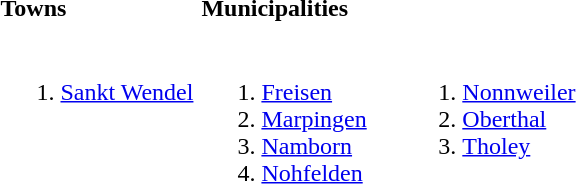<table>
<tr>
<th align=left width=33%>Towns</th>
<th align=left width=33%>Municipalities</th>
<th align=left width=33%></th>
</tr>
<tr valign=top>
<td><br><ol><li><a href='#'>Sankt Wendel</a></li></ol></td>
<td><br><ol><li><a href='#'>Freisen</a></li><li><a href='#'>Marpingen</a></li><li><a href='#'>Namborn</a></li><li><a href='#'>Nohfelden</a></li></ol></td>
<td><br><ol>
<li><a href='#'>Nonnweiler</a>
<li><a href='#'>Oberthal</a>
<li><a href='#'>Tholey</a>
</ol></td>
</tr>
</table>
